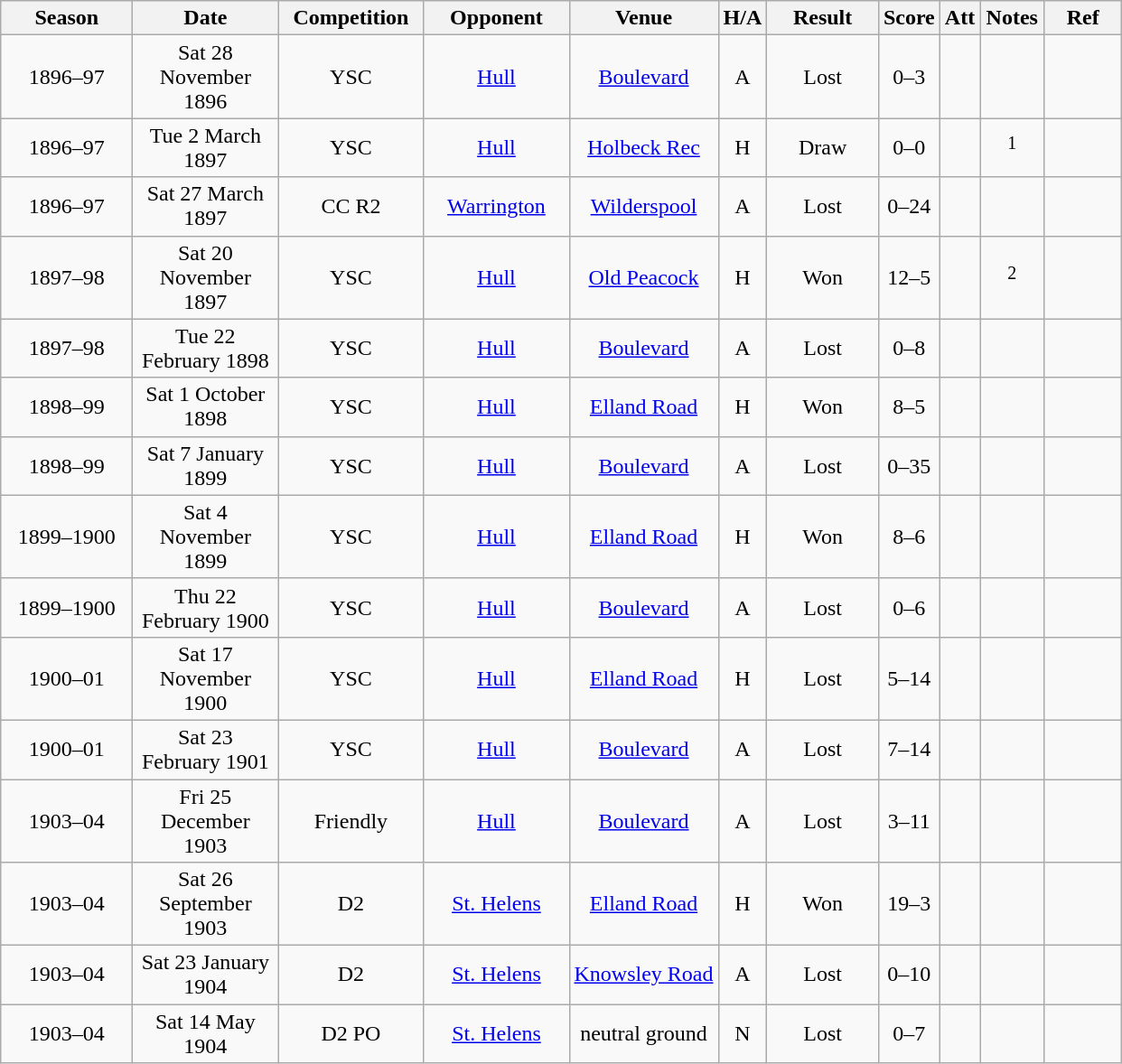<table class="wikitable" style="text-align:center;">
<tr>
<th width=90 abbr="season">Season</th>
<th width=100 abbr="Date">Date</th>
<th width=100 abbr="Competition">Competition</th>
<th width=100 abbr="Opp">Opponent</th>
<th width 150 abbr="Venue">Venue</th>
<th width 50 abbr="H/A">H/A</th>
<th width=75 abbr="Result">Result</th>
<th width 100 abbr="Score">Score</th>
<th width 150 abbr="   Att   ">Att</th>
<th width=40 abbr="Notes">Notes</th>
<th width=50 abbr="Ref">Ref</th>
</tr>
<tr>
<td>1896–97</td>
<td>Sat 28 November 1896</td>
<td>YSC</td>
<td><a href='#'>Hull</a></td>
<td><a href='#'>Boulevard</a></td>
<td>A</td>
<td>Lost</td>
<td>0–3</td>
<td></td>
<td></td>
<td></td>
</tr>
<tr>
<td>1896–97</td>
<td>Tue 2 March 1897</td>
<td>YSC</td>
<td><a href='#'>Hull</a></td>
<td><a href='#'>Holbeck Rec</a></td>
<td>H</td>
<td>Draw</td>
<td>0–0</td>
<td></td>
<td><sup> 1 </sup></td>
<td></td>
</tr>
<tr>
<td>1896–97</td>
<td>Sat 27 March 1897</td>
<td>CC R2</td>
<td><a href='#'>Warrington</a></td>
<td><a href='#'>Wilderspool</a></td>
<td>A</td>
<td>Lost</td>
<td>0–24</td>
<td></td>
<td></td>
<td></td>
</tr>
<tr>
<td>1897–98</td>
<td>Sat 20 November 1897</td>
<td>YSC</td>
<td><a href='#'>Hull</a></td>
<td><a href='#'>Old Peacock</a></td>
<td>H</td>
<td>Won</td>
<td>12–5</td>
<td></td>
<td><sup> 2 </sup></td>
<td></td>
</tr>
<tr>
<td>1897–98</td>
<td>Tue 22 February 1898</td>
<td>YSC</td>
<td><a href='#'>Hull</a></td>
<td><a href='#'>Boulevard</a></td>
<td>A</td>
<td>Lost</td>
<td>0–8</td>
<td></td>
<td></td>
<td></td>
</tr>
<tr>
<td>1898–99</td>
<td>Sat 1 October 1898</td>
<td>YSC</td>
<td><a href='#'>Hull</a></td>
<td><a href='#'>Elland Road</a></td>
<td>H</td>
<td>Won</td>
<td>8–5</td>
<td></td>
<td></td>
<td></td>
</tr>
<tr>
<td>1898–99</td>
<td>Sat 7 January 1899</td>
<td>YSC</td>
<td><a href='#'>Hull</a></td>
<td><a href='#'>Boulevard</a></td>
<td>A</td>
<td>Lost</td>
<td>0–35</td>
<td></td>
<td></td>
<td></td>
</tr>
<tr>
<td>1899–1900</td>
<td>Sat 4 November 1899</td>
<td>YSC</td>
<td><a href='#'>Hull</a></td>
<td><a href='#'>Elland Road</a></td>
<td>H</td>
<td>Won</td>
<td>8–6</td>
<td></td>
<td></td>
<td></td>
</tr>
<tr>
<td>1899–1900</td>
<td>Thu 22 February 1900</td>
<td>YSC</td>
<td><a href='#'>Hull</a></td>
<td><a href='#'>Boulevard</a></td>
<td>A</td>
<td>Lost</td>
<td>0–6</td>
<td></td>
<td></td>
<td></td>
</tr>
<tr>
<td>1900–01</td>
<td>Sat 17 November 1900</td>
<td>YSC</td>
<td><a href='#'>Hull</a></td>
<td><a href='#'>Elland Road</a></td>
<td>H</td>
<td>Lost</td>
<td>5–14</td>
<td></td>
<td></td>
<td></td>
</tr>
<tr>
<td>1900–01</td>
<td>Sat 23 February 1901</td>
<td>YSC</td>
<td><a href='#'>Hull</a></td>
<td><a href='#'>Boulevard</a></td>
<td>A</td>
<td>Lost</td>
<td>7–14</td>
<td></td>
<td></td>
<td></td>
</tr>
<tr>
<td>1903–04</td>
<td>Fri 25 December 1903</td>
<td>Friendly</td>
<td><a href='#'>Hull</a></td>
<td><a href='#'>Boulevard</a></td>
<td>A</td>
<td>Lost</td>
<td>3–11</td>
<td></td>
<td></td>
<td></td>
</tr>
<tr>
<td>1903–04</td>
<td>Sat 26 September 1903</td>
<td>D2</td>
<td><a href='#'>St. Helens</a></td>
<td><a href='#'>Elland Road</a></td>
<td>H</td>
<td>Won</td>
<td>19–3</td>
<td></td>
<td></td>
<td></td>
</tr>
<tr>
<td>1903–04</td>
<td>Sat 23 January 1904</td>
<td>D2</td>
<td><a href='#'>St. Helens</a></td>
<td><a href='#'>Knowsley Road</a></td>
<td>A</td>
<td>Lost</td>
<td>0–10</td>
<td></td>
<td></td>
<td></td>
</tr>
<tr>
<td>1903–04</td>
<td>Sat 14 May 1904</td>
<td>D2 PO</td>
<td><a href='#'>St. Helens</a></td>
<td>neutral ground</td>
<td>N</td>
<td>Lost</td>
<td>0–7</td>
<td></td>
<td></td>
<td></td>
</tr>
</table>
